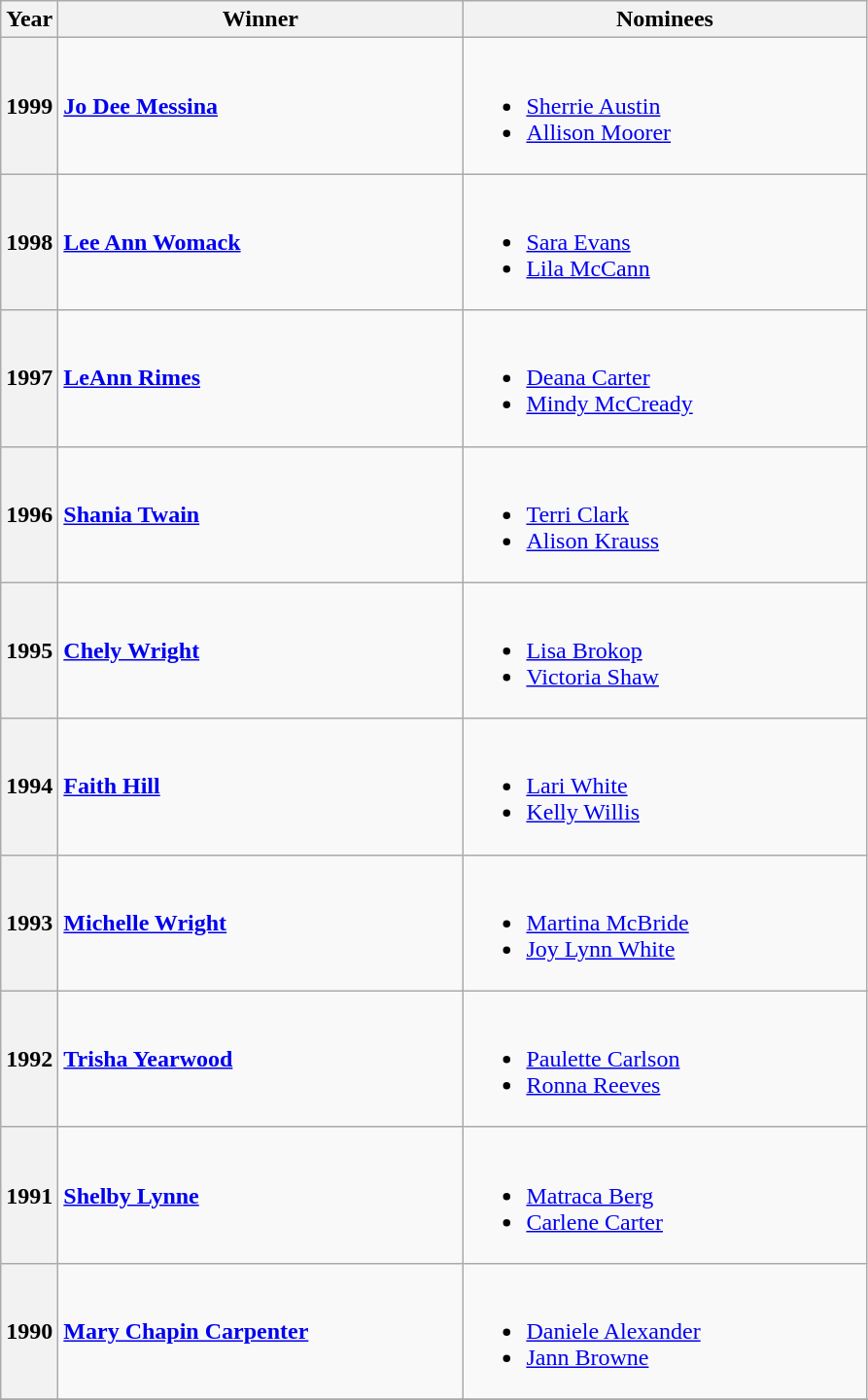<table class="wikitable sortable">
<tr>
<th width="30px">Year</th>
<th width="270px">Winner</th>
<th width="270px">Nominees</th>
</tr>
<tr>
<th>1999</th>
<td> <strong><a href='#'>Jo Dee Messina</a></strong></td>
<td><br><ul><li><a href='#'>Sherrie Austin</a></li><li><a href='#'>Allison Moorer</a></li></ul></td>
</tr>
<tr>
<th>1998</th>
<td> <strong><a href='#'>Lee Ann Womack</a></strong></td>
<td><br><ul><li><a href='#'>Sara Evans</a></li><li><a href='#'>Lila McCann</a></li></ul></td>
</tr>
<tr>
<th>1997</th>
<td> <strong><a href='#'>LeAnn Rimes</a></strong></td>
<td><br><ul><li><a href='#'>Deana Carter</a></li><li><a href='#'>Mindy McCready</a></li></ul></td>
</tr>
<tr>
<th>1996</th>
<td> <strong><a href='#'>Shania Twain</a></strong></td>
<td><br><ul><li><a href='#'>Terri Clark</a></li><li><a href='#'>Alison Krauss</a></li></ul></td>
</tr>
<tr>
<th>1995</th>
<td> <strong><a href='#'>Chely Wright</a></strong></td>
<td><br><ul><li><a href='#'>Lisa Brokop</a></li><li><a href='#'>Victoria Shaw</a></li></ul></td>
</tr>
<tr>
<th>1994</th>
<td> <strong><a href='#'>Faith Hill</a></strong></td>
<td><br><ul><li><a href='#'>Lari White</a></li><li><a href='#'>Kelly Willis</a></li></ul></td>
</tr>
<tr>
<th>1993</th>
<td> <strong><a href='#'>Michelle Wright</a></strong></td>
<td><br><ul><li><a href='#'>Martina McBride</a></li><li><a href='#'>Joy Lynn White</a></li></ul></td>
</tr>
<tr>
<th>1992</th>
<td> <strong><a href='#'>Trisha Yearwood</a></strong></td>
<td><br><ul><li><a href='#'>Paulette Carlson</a></li><li><a href='#'>Ronna Reeves</a></li></ul></td>
</tr>
<tr>
<th>1991</th>
<td> <strong><a href='#'>Shelby Lynne</a></strong></td>
<td><br><ul><li><a href='#'>Matraca Berg</a></li><li><a href='#'>Carlene Carter</a></li></ul></td>
</tr>
<tr>
<th>1990</th>
<td> <strong><a href='#'>Mary Chapin Carpenter</a></strong></td>
<td><br><ul><li><a href='#'>Daniele Alexander</a></li><li><a href='#'>Jann Browne</a></li></ul></td>
</tr>
<tr>
</tr>
</table>
